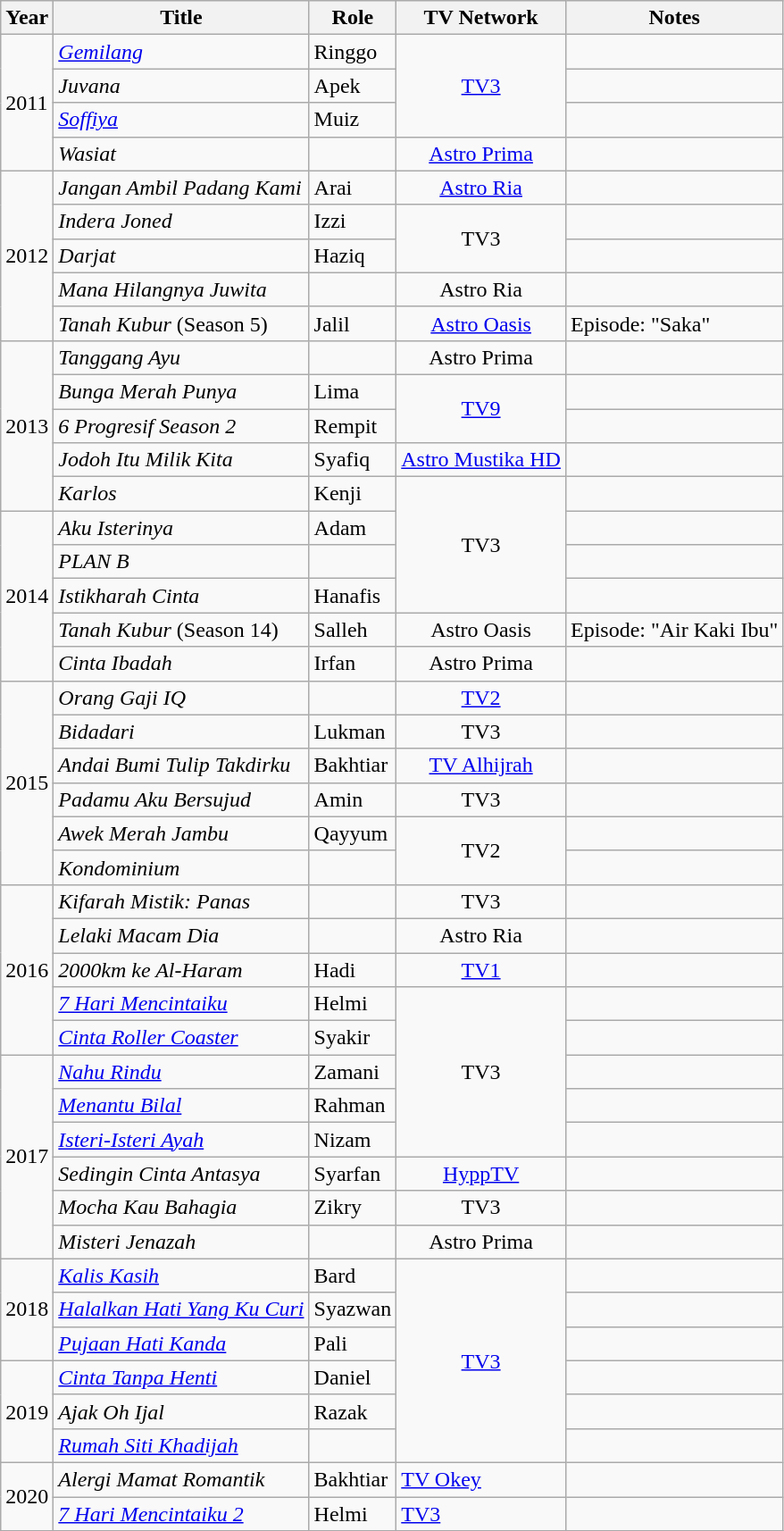<table class="wikitable">
<tr>
<th>Year</th>
<th>Title</th>
<th>Role</th>
<th>TV Network</th>
<th>Notes</th>
</tr>
<tr>
<td rowspan="4">2011</td>
<td><em><a href='#'>Gemilang</a></em></td>
<td>Ringgo</td>
<td rowspan="3" style="text-align:center;"><a href='#'>TV3</a></td>
<td></td>
</tr>
<tr>
<td><em>Juvana</em></td>
<td>Apek</td>
<td></td>
</tr>
<tr>
<td><em><a href='#'>Soffiya</a></em></td>
<td>Muiz</td>
<td></td>
</tr>
<tr>
<td><em>Wasiat</em></td>
<td></td>
<td style="text-align:center;"><a href='#'>Astro Prima</a></td>
<td></td>
</tr>
<tr>
<td rowspan="5">2012</td>
<td><em>Jangan Ambil Padang Kami</em></td>
<td>Arai</td>
<td style="text-align:center;"><a href='#'>Astro Ria</a></td>
<td></td>
</tr>
<tr>
<td><em>Indera Joned</em></td>
<td>Izzi</td>
<td rowspan="2" style="text-align:center;">TV3</td>
<td></td>
</tr>
<tr>
<td><em>Darjat</em></td>
<td>Haziq</td>
<td></td>
</tr>
<tr>
<td><em>Mana Hilangnya Juwita</em></td>
<td></td>
<td style="text-align:center;">Astro Ria</td>
<td></td>
</tr>
<tr>
<td><em>Tanah Kubur</em> (Season 5)</td>
<td>Jalil</td>
<td style="text-align:center;"><a href='#'>Astro Oasis</a></td>
<td>Episode: "Saka"</td>
</tr>
<tr>
<td rowspan="5" style="text-align:center;">2013</td>
<td><em>Tanggang Ayu</em></td>
<td></td>
<td style="text-align:center;">Astro Prima</td>
<td></td>
</tr>
<tr>
<td><em>Bunga Merah Punya</em></td>
<td>Lima</td>
<td rowspan="2" style="text-align:center;"><a href='#'>TV9</a></td>
<td></td>
</tr>
<tr>
<td><em>6 Progresif Season 2</em></td>
<td>Rempit</td>
<td></td>
</tr>
<tr>
<td><em>Jodoh Itu Milik Kita</em></td>
<td>Syafiq</td>
<td style="text-align:center;"><a href='#'>Astro Mustika HD</a></td>
<td></td>
</tr>
<tr>
<td><em>Karlos</em></td>
<td>Kenji</td>
<td rowspan="4" style="text-align:center;">TV3</td>
<td></td>
</tr>
<tr>
<td rowspan="5">2014</td>
<td><em>Aku Isterinya</em></td>
<td>Adam</td>
<td></td>
</tr>
<tr>
<td><em>PLAN B</em></td>
<td></td>
<td></td>
</tr>
<tr>
<td><em>Istikharah Cinta</em></td>
<td>Hanafis</td>
<td></td>
</tr>
<tr>
<td><em>Tanah Kubur</em> (Season 14)</td>
<td>Salleh</td>
<td style="text-align:center;">Astro Oasis</td>
<td>Episode: "Air Kaki Ibu"</td>
</tr>
<tr>
<td><em>Cinta Ibadah</em></td>
<td>Irfan</td>
<td style="text-align:center;">Astro Prima</td>
<td></td>
</tr>
<tr>
<td rowspan="6">2015</td>
<td><em>Orang Gaji IQ</em></td>
<td></td>
<td style="text-align:center;"><a href='#'>TV2</a></td>
<td></td>
</tr>
<tr>
<td><em>Bidadari</em></td>
<td>Lukman</td>
<td style="text-align:center;">TV3</td>
<td></td>
</tr>
<tr>
<td><em>Andai Bumi Tulip Takdirku</em></td>
<td>Bakhtiar</td>
<td style="text-align:center;"><a href='#'>TV Alhijrah</a></td>
<td></td>
</tr>
<tr>
<td><em>Padamu Aku Bersujud</em></td>
<td>Amin</td>
<td style="text-align:center;">TV3</td>
<td></td>
</tr>
<tr>
<td><em>Awek Merah Jambu</em></td>
<td>Qayyum</td>
<td rowspan="2" style="text-align:center;">TV2</td>
<td></td>
</tr>
<tr>
<td><em>Kondominium</em></td>
<td></td>
<td></td>
</tr>
<tr>
<td rowspan="5" style="text-align:center;">2016</td>
<td><em>Kifarah Mistik: Panas</em></td>
<td></td>
<td style="text-align:center;">TV3</td>
<td></td>
</tr>
<tr>
<td><em>Lelaki Macam Dia</em></td>
<td></td>
<td style="text-align:center;">Astro Ria</td>
<td></td>
</tr>
<tr>
<td><em>2000km ke Al-Haram</em></td>
<td>Hadi</td>
<td style="text-align:center;"><a href='#'>TV1</a></td>
<td></td>
</tr>
<tr>
<td><em><a href='#'>7 Hari Mencintaiku</a></em></td>
<td>Helmi</td>
<td rowspan="5" style="text-align:center;">TV3</td>
<td></td>
</tr>
<tr>
<td><em><a href='#'>Cinta Roller Coaster</a></em></td>
<td>Syakir</td>
<td></td>
</tr>
<tr>
<td rowspan="6">2017</td>
<td><em><a href='#'>Nahu Rindu</a></em></td>
<td>Zamani</td>
<td></td>
</tr>
<tr>
<td><em><a href='#'>Menantu Bilal</a></em></td>
<td>Rahman</td>
<td></td>
</tr>
<tr>
<td><em><a href='#'>Isteri-Isteri Ayah</a></em></td>
<td>Nizam</td>
<td></td>
</tr>
<tr>
<td><em>Sedingin Cinta Antasya</em></td>
<td>Syarfan</td>
<td style="text-align:center;"><a href='#'>HyppTV</a></td>
<td></td>
</tr>
<tr>
<td><em>Mocha Kau Bahagia</em></td>
<td>Zikry</td>
<td style="text-align:center;">TV3</td>
<td></td>
</tr>
<tr>
<td><em>Misteri Jenazah</em></td>
<td></td>
<td style="text-align:center;">Astro Prima</td>
<td></td>
</tr>
<tr>
<td rowspan="3">2018</td>
<td><em><a href='#'>Kalis Kasih</a></em></td>
<td>Bard</td>
<td rowspan="6" style="text-align:center;"><a href='#'>TV3</a></td>
<td></td>
</tr>
<tr>
<td><em><a href='#'>Halalkan Hati Yang Ku Curi</a></em></td>
<td>Syazwan</td>
<td></td>
</tr>
<tr>
<td><em><a href='#'>Pujaan Hati Kanda</a></em></td>
<td>Pali</td>
<td></td>
</tr>
<tr>
<td rowspan="3">2019</td>
<td><em><a href='#'>Cinta Tanpa Henti</a></em></td>
<td>Daniel</td>
<td></td>
</tr>
<tr>
<td><em>Ajak Oh Ijal</em></td>
<td>Razak</td>
<td></td>
</tr>
<tr>
<td><em><a href='#'>Rumah Siti Khadijah</a></em></td>
<td></td>
</tr>
<tr>
<td rowspan="2">2020</td>
<td><em>Alergi Mamat Romantik</em></td>
<td>Bakhtiar</td>
<td><a href='#'>TV Okey</a></td>
<td></td>
</tr>
<tr>
<td><em><a href='#'>7 Hari Mencintaiku 2</a></em></td>
<td>Helmi</td>
<td><a href='#'>TV3</a></td>
<td></td>
</tr>
<tr>
</tr>
</table>
